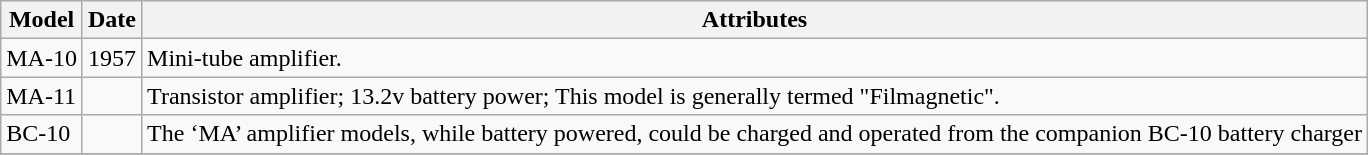<table class="wikitable">
<tr>
<th>Model</th>
<th>Date</th>
<th>Attributes</th>
</tr>
<tr>
<td>MA-10</td>
<td>1957</td>
<td>Mini-tube amplifier.</td>
</tr>
<tr>
<td>MA-11</td>
<td></td>
<td>Transistor amplifier; 13.2v battery power; This model is generally termed "Filmagnetic".</td>
</tr>
<tr>
<td>BC-10</td>
<td></td>
<td>The ‘MA’ amplifier models, while battery powered, could be charged and operated from the companion BC-10 battery charger</td>
</tr>
<tr>
</tr>
</table>
